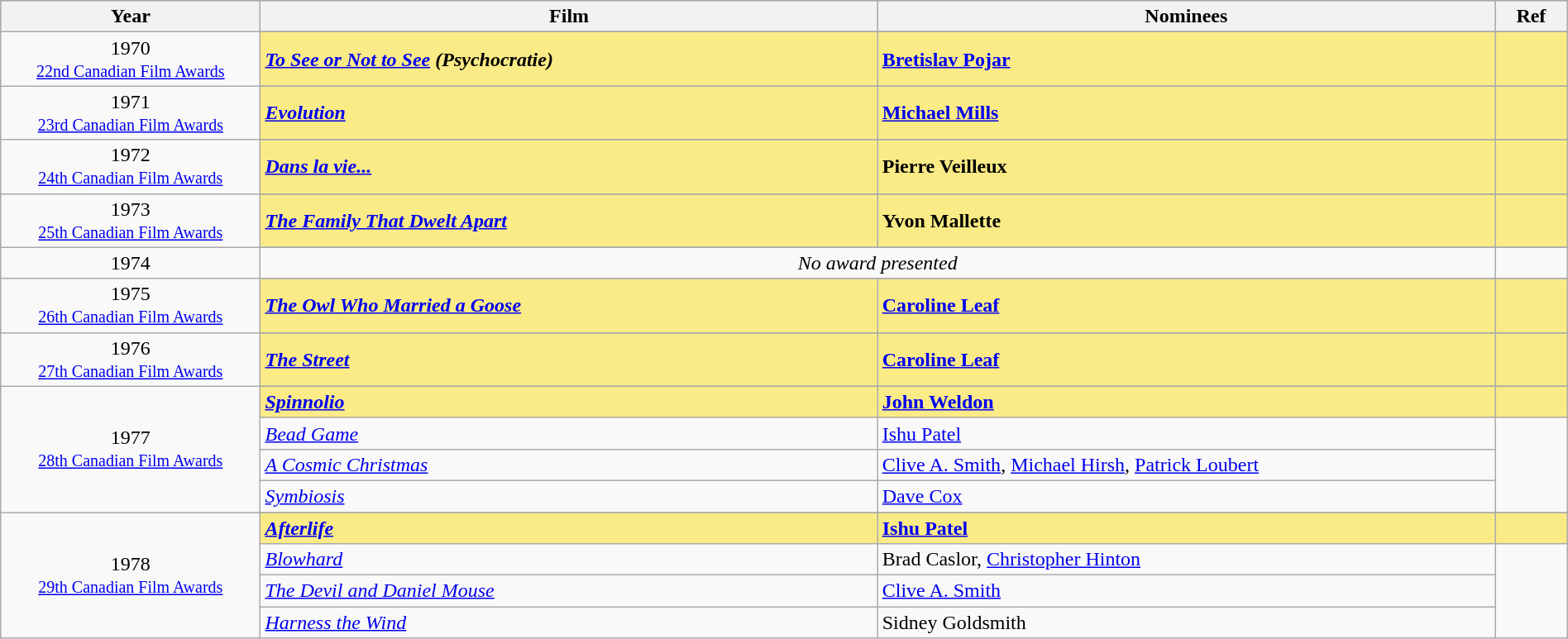<table class="wikitable" style="width:100%;">
<tr style="background:#bebebe;">
<th style="width:8%;">Year</th>
<th style="width:19%;">Film</th>
<th style="width:19%;">Nominees</th>
<th style="width:2%;">Ref</th>
</tr>
<tr>
<td rowspan=2 align="center">1970 <br> <small><a href='#'>22nd Canadian Film Awards</a></small></td>
</tr>
<tr style="background:#FAEB86;">
<td><strong><em><a href='#'>To See or Not to See</a> (Psychocratie)</em></strong></td>
<td><strong><a href='#'>Bretislav Pojar</a></strong></td>
<td></td>
</tr>
<tr>
<td rowspan=2 align="center">1971 <br> <small><a href='#'>23rd Canadian Film Awards</a></small></td>
</tr>
<tr style="background:#FAEB86;">
<td><strong><em><a href='#'>Evolution</a></em></strong></td>
<td><strong><a href='#'>Michael Mills</a></strong></td>
<td></td>
</tr>
<tr>
<td rowspan=2 align="center">1972 <br> <small><a href='#'>24th Canadian Film Awards</a></small></td>
</tr>
<tr style="background:#FAEB86;">
<td><strong><em><a href='#'>Dans la vie...</a></em></strong></td>
<td><strong>Pierre Veilleux</strong></td>
<td></td>
</tr>
<tr>
<td rowspan=2 align="center">1973 <br> <small><a href='#'>25th Canadian Film Awards</a></small></td>
</tr>
<tr style="background:#FAEB86;">
<td><strong><em><a href='#'>The Family That Dwelt Apart</a></em></strong></td>
<td><strong>Yvon Mallette</strong></td>
<td></td>
</tr>
<tr>
<td rowspan=2 align="center">1974</td>
</tr>
<tr>
<td colspan=2 align=center><em>No award presented</em></td>
<td></td>
</tr>
<tr>
<td rowspan=2 align="center">1975 <br> <small><a href='#'>26th Canadian Film Awards</a></small></td>
</tr>
<tr style="background:#FAEB86;">
<td><strong><em><a href='#'>The Owl Who Married a Goose</a></em></strong></td>
<td><strong><a href='#'>Caroline Leaf</a></strong></td>
<td></td>
</tr>
<tr>
<td rowspan=2 align="center">1976 <br> <small><a href='#'>27th Canadian Film Awards</a></small></td>
</tr>
<tr style="background:#FAEB86;">
<td><strong><em><a href='#'>The Street</a></em></strong></td>
<td><strong><a href='#'>Caroline Leaf</a></strong></td>
<td></td>
</tr>
<tr>
<td rowspan=5 align="center">1977 <br> <small><a href='#'>28th Canadian Film Awards</a></small></td>
</tr>
<tr style="background:#FAEB86;">
<td><strong><em><a href='#'>Spinnolio</a></em></strong></td>
<td><strong><a href='#'>John Weldon</a></strong></td>
<td></td>
</tr>
<tr>
<td><em><a href='#'>Bead Game</a></em></td>
<td><a href='#'>Ishu Patel</a></td>
<td rowspan=3></td>
</tr>
<tr>
<td><em><a href='#'>A Cosmic Christmas</a></em></td>
<td><a href='#'>Clive A. Smith</a>, <a href='#'>Michael Hirsh</a>, <a href='#'>Patrick Loubert</a></td>
</tr>
<tr>
<td><em><a href='#'>Symbiosis</a></em></td>
<td><a href='#'>Dave Cox</a></td>
</tr>
<tr>
<td rowspan=5 align="center">1978 <br> <small><a href='#'>29th Canadian Film Awards</a></small></td>
</tr>
<tr style="background:#FAEB86;">
<td><strong><em><a href='#'>Afterlife</a></em></strong></td>
<td><strong><a href='#'>Ishu Patel</a></strong></td>
<td></td>
</tr>
<tr>
<td><em><a href='#'>Blowhard</a></em></td>
<td>Brad Caslor, <a href='#'>Christopher Hinton</a></td>
<td rowspan=3></td>
</tr>
<tr>
<td><em><a href='#'>The Devil and Daniel Mouse</a></em></td>
<td><a href='#'>Clive A. Smith</a></td>
</tr>
<tr>
<td><em><a href='#'>Harness the Wind</a></em></td>
<td>Sidney Goldsmith</td>
</tr>
</table>
